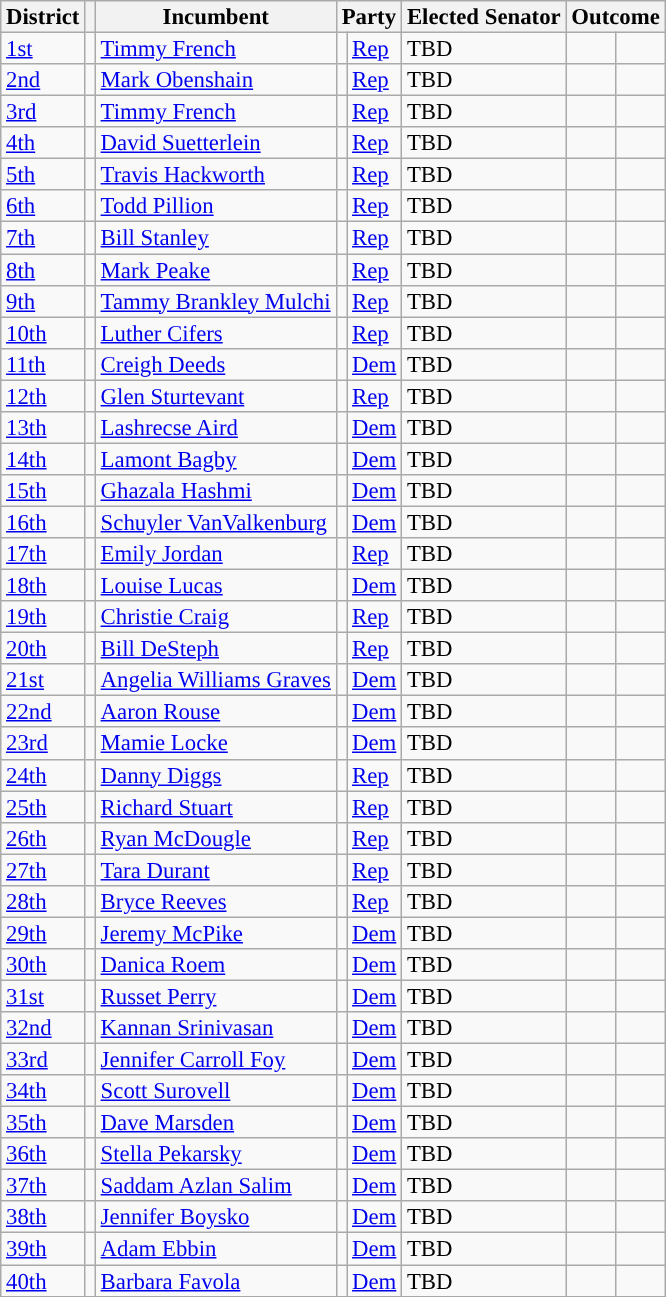<table class="sortable wikitable" style="font-size:95%;line-height:14px;">
<tr>
<th>District</th>
<th></th>
<th>Incumbent</th>
<th colspan="2">Party</th>
<th>Elected Senator</th>
<th colspan="2">Outcome</th>
</tr>
<tr>
<td><a href='#'>1st</a></td>
<td></td>
<td><a href='#'>Timmy French</a></td>
<td style="background:"></td>
<td><a href='#'>Rep</a></td>
<td>TBD</td>
<td></td>
<td></td>
</tr>
<tr>
<td><a href='#'>2nd</a></td>
<td></td>
<td><a href='#'>Mark Obenshain</a></td>
<td style="background:"></td>
<td><a href='#'>Rep</a></td>
<td>TBD</td>
<td></td>
<td></td>
</tr>
<tr>
<td><a href='#'>3rd</a></td>
<td></td>
<td><a href='#'>Timmy French</a></td>
<td style="background:"></td>
<td><a href='#'>Rep</a></td>
<td>TBD</td>
<td></td>
<td></td>
</tr>
<tr>
<td><a href='#'>4th</a></td>
<td></td>
<td><a href='#'>David Suetterlein</a></td>
<td style="background:"></td>
<td><a href='#'>Rep</a></td>
<td>TBD</td>
<td></td>
<td></td>
</tr>
<tr>
<td><a href='#'>5th</a></td>
<td></td>
<td><a href='#'>Travis Hackworth</a></td>
<td style="background:"></td>
<td><a href='#'>Rep</a></td>
<td>TBD</td>
<td></td>
<td></td>
</tr>
<tr>
<td><a href='#'>6th</a></td>
<td></td>
<td><a href='#'>Todd Pillion</a></td>
<td style="background:"></td>
<td><a href='#'>Rep</a></td>
<td>TBD</td>
<td></td>
<td></td>
</tr>
<tr>
<td><a href='#'>7th</a></td>
<td></td>
<td><a href='#'>Bill Stanley</a></td>
<td style="background:"></td>
<td><a href='#'>Rep</a></td>
<td>TBD</td>
<td></td>
<td></td>
</tr>
<tr>
<td><a href='#'>8th</a></td>
<td></td>
<td><a href='#'>Mark Peake</a></td>
<td style="background:"></td>
<td><a href='#'>Rep</a></td>
<td>TBD</td>
<td></td>
<td></td>
</tr>
<tr>
<td><a href='#'>9th</a></td>
<td></td>
<td><a href='#'>Tammy Brankley Mulchi</a></td>
<td style="background:"></td>
<td><a href='#'>Rep</a></td>
<td>TBD</td>
<td></td>
<td></td>
</tr>
<tr>
<td><a href='#'>10th</a></td>
<td></td>
<td><a href='#'>Luther Cifers</a></td>
<td style="background:"></td>
<td><a href='#'>Rep</a></td>
<td>TBD</td>
<td></td>
<td></td>
</tr>
<tr>
<td><a href='#'>11th</a></td>
<td></td>
<td><a href='#'>Creigh Deeds</a></td>
<td style="background:"></td>
<td><a href='#'>Dem</a></td>
<td>TBD</td>
<td></td>
<td></td>
</tr>
<tr>
<td><a href='#'>12th</a></td>
<td></td>
<td><a href='#'>Glen Sturtevant</a></td>
<td style="background:"></td>
<td><a href='#'>Rep</a></td>
<td>TBD</td>
<td></td>
<td></td>
</tr>
<tr>
<td><a href='#'>13th</a></td>
<td></td>
<td><a href='#'>Lashrecse Aird</a></td>
<td style="background:"></td>
<td><a href='#'>Dem</a></td>
<td>TBD</td>
<td></td>
<td></td>
</tr>
<tr>
<td><a href='#'>14th</a></td>
<td></td>
<td><a href='#'>Lamont Bagby</a></td>
<td style="background:"></td>
<td><a href='#'>Dem</a></td>
<td>TBD</td>
<td></td>
<td></td>
</tr>
<tr>
<td><a href='#'>15th</a></td>
<td></td>
<td><a href='#'>Ghazala Hashmi</a></td>
<td style="background:"></td>
<td><a href='#'>Dem</a></td>
<td>TBD</td>
<td></td>
<td></td>
</tr>
<tr>
<td><a href='#'>16th</a></td>
<td></td>
<td><a href='#'>Schuyler VanValkenburg</a></td>
<td style="background:"></td>
<td><a href='#'>Dem</a></td>
<td>TBD</td>
<td></td>
<td></td>
</tr>
<tr>
<td><a href='#'>17th</a></td>
<td></td>
<td><a href='#'>Emily Jordan</a></td>
<td style="background:"></td>
<td><a href='#'>Rep</a></td>
<td>TBD</td>
<td></td>
<td></td>
</tr>
<tr>
<td><a href='#'>18th</a></td>
<td></td>
<td><a href='#'>Louise Lucas</a></td>
<td style="background:"></td>
<td><a href='#'>Dem</a></td>
<td>TBD</td>
<td></td>
<td></td>
</tr>
<tr>
<td><a href='#'>19th</a></td>
<td></td>
<td><a href='#'>Christie Craig</a></td>
<td style="background:"></td>
<td><a href='#'>Rep</a></td>
<td>TBD</td>
<td></td>
<td></td>
</tr>
<tr>
<td><a href='#'>20th</a></td>
<td></td>
<td><a href='#'>Bill DeSteph</a></td>
<td style="background:"></td>
<td><a href='#'>Rep</a></td>
<td>TBD</td>
<td></td>
<td></td>
</tr>
<tr>
<td><a href='#'>21st</a></td>
<td></td>
<td><a href='#'>Angelia Williams Graves</a></td>
<td style="background:"></td>
<td><a href='#'>Dem</a></td>
<td>TBD</td>
<td></td>
<td></td>
</tr>
<tr>
<td><a href='#'>22nd</a></td>
<td></td>
<td><a href='#'>Aaron Rouse</a></td>
<td style="background:"></td>
<td><a href='#'>Dem</a></td>
<td>TBD</td>
<td></td>
<td></td>
</tr>
<tr>
<td><a href='#'>23rd</a></td>
<td></td>
<td><a href='#'>Mamie Locke</a></td>
<td style="background:"></td>
<td><a href='#'>Dem</a></td>
<td>TBD</td>
<td></td>
<td></td>
</tr>
<tr>
<td><a href='#'>24th</a></td>
<td></td>
<td><a href='#'>Danny Diggs</a></td>
<td style="background:"></td>
<td><a href='#'>Rep</a></td>
<td>TBD</td>
<td></td>
<td></td>
</tr>
<tr>
<td><a href='#'>25th</a></td>
<td></td>
<td><a href='#'>Richard Stuart</a></td>
<td style="background:"></td>
<td><a href='#'>Rep</a></td>
<td>TBD</td>
<td></td>
<td></td>
</tr>
<tr>
<td><a href='#'>26th</a></td>
<td></td>
<td><a href='#'>Ryan McDougle</a></td>
<td style="background:"></td>
<td><a href='#'>Rep</a></td>
<td>TBD</td>
<td></td>
<td></td>
</tr>
<tr>
<td><a href='#'>27th</a></td>
<td></td>
<td><a href='#'>Tara Durant</a></td>
<td style="background:"></td>
<td><a href='#'>Rep</a></td>
<td>TBD</td>
<td></td>
<td></td>
</tr>
<tr>
<td><a href='#'>28th</a></td>
<td></td>
<td><a href='#'>Bryce Reeves</a></td>
<td style="background:"></td>
<td><a href='#'>Rep</a></td>
<td>TBD</td>
<td></td>
<td></td>
</tr>
<tr>
<td><a href='#'>29th</a></td>
<td></td>
<td><a href='#'>Jeremy McPike</a></td>
<td style="background:"></td>
<td><a href='#'>Dem</a></td>
<td>TBD</td>
<td></td>
<td></td>
</tr>
<tr>
<td><a href='#'>30th</a></td>
<td></td>
<td><a href='#'>Danica Roem</a></td>
<td style="background:"></td>
<td><a href='#'>Dem</a></td>
<td>TBD</td>
<td></td>
<td></td>
</tr>
<tr>
<td><a href='#'>31st</a></td>
<td></td>
<td><a href='#'>Russet Perry</a></td>
<td style="background:"></td>
<td><a href='#'>Dem</a></td>
<td>TBD</td>
<td></td>
<td></td>
</tr>
<tr>
<td><a href='#'>32nd</a></td>
<td></td>
<td><a href='#'>Kannan Srinivasan</a></td>
<td style="background:"></td>
<td><a href='#'>Dem</a></td>
<td>TBD</td>
<td></td>
<td></td>
</tr>
<tr>
<td><a href='#'>33rd</a></td>
<td></td>
<td><a href='#'>Jennifer Carroll Foy</a></td>
<td style="background:"></td>
<td><a href='#'>Dem</a></td>
<td>TBD</td>
<td></td>
<td></td>
</tr>
<tr>
<td><a href='#'>34th</a></td>
<td></td>
<td><a href='#'>Scott Surovell</a></td>
<td style="background:"></td>
<td><a href='#'>Dem</a></td>
<td>TBD</td>
<td></td>
<td></td>
</tr>
<tr>
<td><a href='#'>35th</a></td>
<td></td>
<td><a href='#'>Dave Marsden</a></td>
<td style="background:"></td>
<td><a href='#'>Dem</a></td>
<td>TBD</td>
<td></td>
<td></td>
</tr>
<tr>
<td><a href='#'>36th</a></td>
<td></td>
<td><a href='#'>Stella Pekarsky</a></td>
<td style="background:"></td>
<td><a href='#'>Dem</a></td>
<td>TBD</td>
<td></td>
<td></td>
</tr>
<tr>
<td><a href='#'>37th</a></td>
<td></td>
<td><a href='#'>Saddam Azlan Salim</a></td>
<td style="background:"></td>
<td><a href='#'>Dem</a></td>
<td>TBD</td>
<td></td>
<td></td>
</tr>
<tr>
<td><a href='#'>38th</a></td>
<td></td>
<td><a href='#'>Jennifer Boysko</a></td>
<td style="background:"></td>
<td><a href='#'>Dem</a></td>
<td>TBD</td>
<td></td>
<td></td>
</tr>
<tr>
<td><a href='#'>39th</a></td>
<td></td>
<td><a href='#'>Adam Ebbin</a></td>
<td style="background:"></td>
<td><a href='#'>Dem</a></td>
<td>TBD</td>
<td></td>
<td></td>
</tr>
<tr>
<td><a href='#'>40th</a></td>
<td></td>
<td><a href='#'>Barbara Favola</a></td>
<td style="background:"></td>
<td><a href='#'>Dem</a></td>
<td>TBD</td>
<td></td>
<td></td>
</tr>
<tr>
</tr>
</table>
